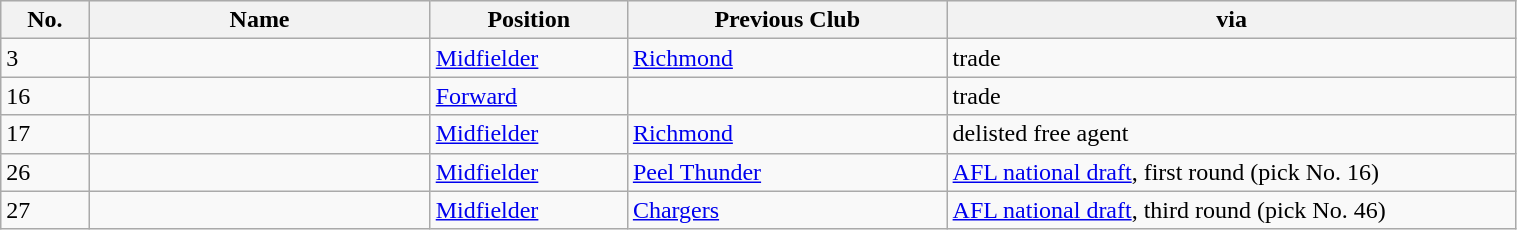<table class="wikitable sortable" style="width:80%;">
<tr style="background:#efefef;">
<th width=1%>No.</th>
<th width=6%>Name</th>
<th width=2%>Position</th>
<th width=5%>Previous Club</th>
<th width=10%>via</th>
</tr>
<tr>
<td align=left>3</td>
<td></td>
<td><a href='#'>Midfielder</a></td>
<td><a href='#'>Richmond</a></td>
<td>trade</td>
</tr>
<tr>
<td align=left>16</td>
<td></td>
<td><a href='#'>Forward</a></td>
<td></td>
<td>trade</td>
</tr>
<tr>
<td align=left>17</td>
<td></td>
<td><a href='#'>Midfielder</a></td>
<td><a href='#'>Richmond</a></td>
<td>delisted free agent</td>
</tr>
<tr>
<td align=left>26</td>
<td></td>
<td><a href='#'>Midfielder</a></td>
<td><a href='#'>Peel Thunder</a></td>
<td><a href='#'>AFL national draft</a>, first round (pick No. 16)</td>
</tr>
<tr>
<td align=left>27</td>
<td></td>
<td><a href='#'>Midfielder</a></td>
<td><a href='#'>Chargers</a></td>
<td><a href='#'>AFL national draft</a>, third round (pick No. 46)</td>
</tr>
</table>
